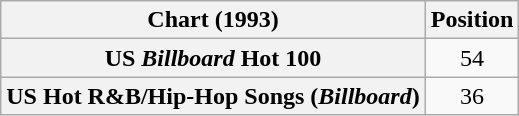<table class="wikitable sortable plainrowheaders">
<tr>
<th align="left">Chart (1993)</th>
<th align="center">Position</th>
</tr>
<tr>
<th scope="row">US <em>Billboard</em> Hot 100</th>
<td align="center">54</td>
</tr>
<tr>
<th scope="row">US Hot R&B/Hip-Hop Songs (<em>Billboard</em>)</th>
<td align="center">36</td>
</tr>
</table>
